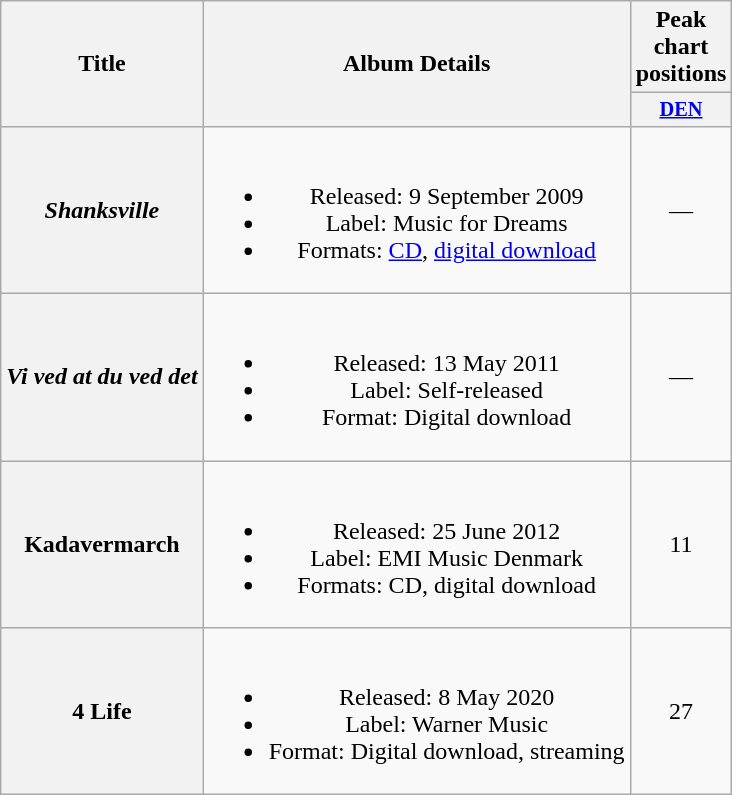<table class="wikitable plainrowheaders" style="text-align:center;">
<tr>
<th scope="col" rowspan="2">Title</th>
<th scope="col" rowspan="2">Album Details</th>
<th scope="col" colspan="1">Peak chart positions</th>
</tr>
<tr>
<th scope="col" style="width:3em;font-size:85%;"><a href='#'>DEN</a><br></th>
</tr>
<tr>
<th scope="row"><em>Shanksville</em></th>
<td><br><ul><li>Released: 9 September 2009</li><li>Label: Music for Dreams</li><li>Formats: <a href='#'>CD</a>, <a href='#'>digital download</a></li></ul></td>
<td>—</td>
</tr>
<tr>
<th scope="row"><em>Vi ved at du ved det</em></th>
<td><br><ul><li>Released: 13 May 2011</li><li>Label: Self-released</li><li>Format: Digital download</li></ul></td>
<td>—</td>
</tr>
<tr>
<th scope="row"><strong>Kadavermarch<em></th>
<td><br><ul><li>Released: 25 June 2012</li><li>Label: EMI Music Denmark</li><li>Formats: CD, digital download</li></ul></td>
<td>11</td>
</tr>
<tr>
<th scope="row"></em>4 Life<em></th>
<td><br><ul><li>Released: 8 May 2020</li><li>Label: Warner Music</li><li>Format: Digital download, streaming</li></ul></td>
<td>27</td>
</tr>
</table>
